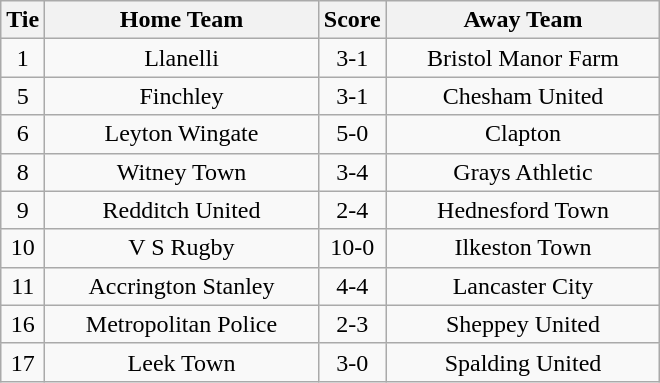<table class="wikitable" style="text-align:center;">
<tr>
<th width=20>Tie</th>
<th width=175>Home Team</th>
<th width=20>Score</th>
<th width=175>Away Team</th>
</tr>
<tr>
<td>1</td>
<td>Llanelli</td>
<td>3-1</td>
<td>Bristol Manor Farm</td>
</tr>
<tr>
<td>5</td>
<td>Finchley</td>
<td>3-1</td>
<td>Chesham United</td>
</tr>
<tr>
<td>6</td>
<td>Leyton Wingate</td>
<td>5-0</td>
<td>Clapton</td>
</tr>
<tr>
<td>8</td>
<td>Witney Town</td>
<td>3-4</td>
<td>Grays Athletic</td>
</tr>
<tr>
<td>9</td>
<td>Redditch United</td>
<td>2-4</td>
<td>Hednesford Town</td>
</tr>
<tr>
<td>10</td>
<td>V S Rugby</td>
<td>10-0</td>
<td>Ilkeston Town</td>
</tr>
<tr>
<td>11</td>
<td>Accrington Stanley</td>
<td>4-4</td>
<td>Lancaster City</td>
</tr>
<tr>
<td>16</td>
<td>Metropolitan Police</td>
<td>2-3</td>
<td>Sheppey United</td>
</tr>
<tr>
<td>17</td>
<td>Leek Town</td>
<td>3-0</td>
<td>Spalding United</td>
</tr>
</table>
